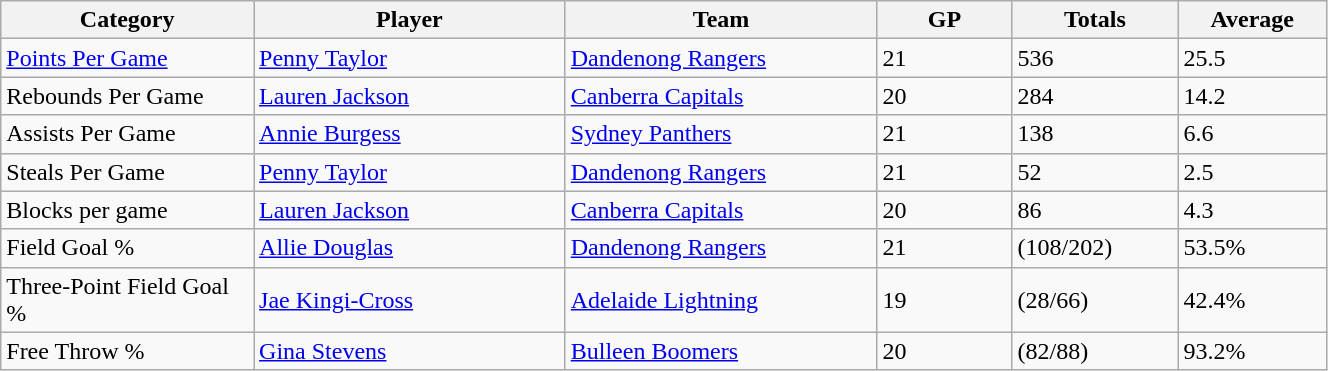<table class="wikitable" style="width: 70%">
<tr>
<th width=100>Category</th>
<th width=125>Player</th>
<th width=125>Team</th>
<th width=50>GP</th>
<th width=50>Totals</th>
<th width=50>Average</th>
</tr>
<tr>
<td><a href='#'>Points Per Game</a></td>
<td><a href='#'>Penny Taylor</a></td>
<td><a href='#'>Dandenong Rangers</a></td>
<td>21</td>
<td>536</td>
<td>25.5</td>
</tr>
<tr>
<td>Rebounds Per Game</td>
<td><a href='#'>Lauren Jackson</a></td>
<td><a href='#'>Canberra Capitals</a></td>
<td>20</td>
<td>284</td>
<td>14.2</td>
</tr>
<tr>
<td>Assists Per Game</td>
<td><a href='#'>Annie Burgess</a></td>
<td><a href='#'>Sydney Panthers</a></td>
<td>21</td>
<td>138</td>
<td>6.6</td>
</tr>
<tr>
<td>Steals Per Game</td>
<td><a href='#'>Penny Taylor</a></td>
<td><a href='#'>Dandenong Rangers</a></td>
<td>21</td>
<td>52</td>
<td>2.5</td>
</tr>
<tr>
<td>Blocks per game</td>
<td><a href='#'>Lauren Jackson</a></td>
<td><a href='#'>Canberra Capitals</a></td>
<td>20</td>
<td>86</td>
<td>4.3</td>
</tr>
<tr>
<td>Field Goal %</td>
<td><a href='#'>Allie Douglas</a></td>
<td><a href='#'>Dandenong Rangers</a></td>
<td>21</td>
<td>(108/202)</td>
<td>53.5%</td>
</tr>
<tr>
<td>Three-Point Field Goal %</td>
<td><a href='#'>Jae Kingi-Cross</a></td>
<td><a href='#'>Adelaide Lightning</a></td>
<td>19</td>
<td>(28/66)</td>
<td>42.4%</td>
</tr>
<tr>
<td>Free Throw %</td>
<td><a href='#'>Gina Stevens</a></td>
<td><a href='#'>Bulleen Boomers</a></td>
<td>20</td>
<td>(82/88)</td>
<td>93.2%</td>
</tr>
</table>
